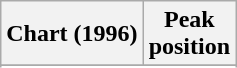<table class="wikitable sortable plainrowheaders">
<tr>
<th>Chart (1996)</th>
<th>Peak<br>position</th>
</tr>
<tr>
</tr>
<tr>
</tr>
</table>
